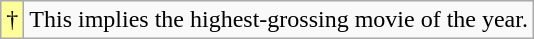<table class="wikitable">
<tr>
<td style="background-color:#FFFF99">†</td>
<td>This implies the highest-grossing movie of the year.</td>
</tr>
</table>
